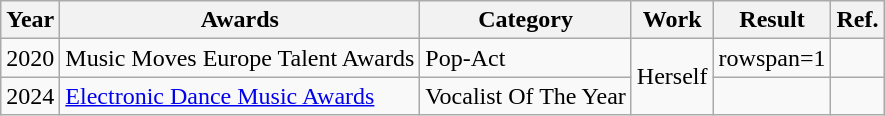<table class="wikitable">
<tr>
<th>Year</th>
<th>Awards</th>
<th>Category</th>
<th>Work</th>
<th>Result</th>
<th>Ref.</th>
</tr>
<tr>
<td>2020</td>
<td>Music Moves Europe Talent Awards</td>
<td>Pop-Act</td>
<td rowspan="2">Herself</td>
<td>rowspan=1 </td>
<td></td>
</tr>
<tr>
<td>2024</td>
<td><a href='#'>Electronic Dance Music Awards</a></td>
<td>Vocalist Of The Year</td>
<td></td>
<td></td>
</tr>
</table>
